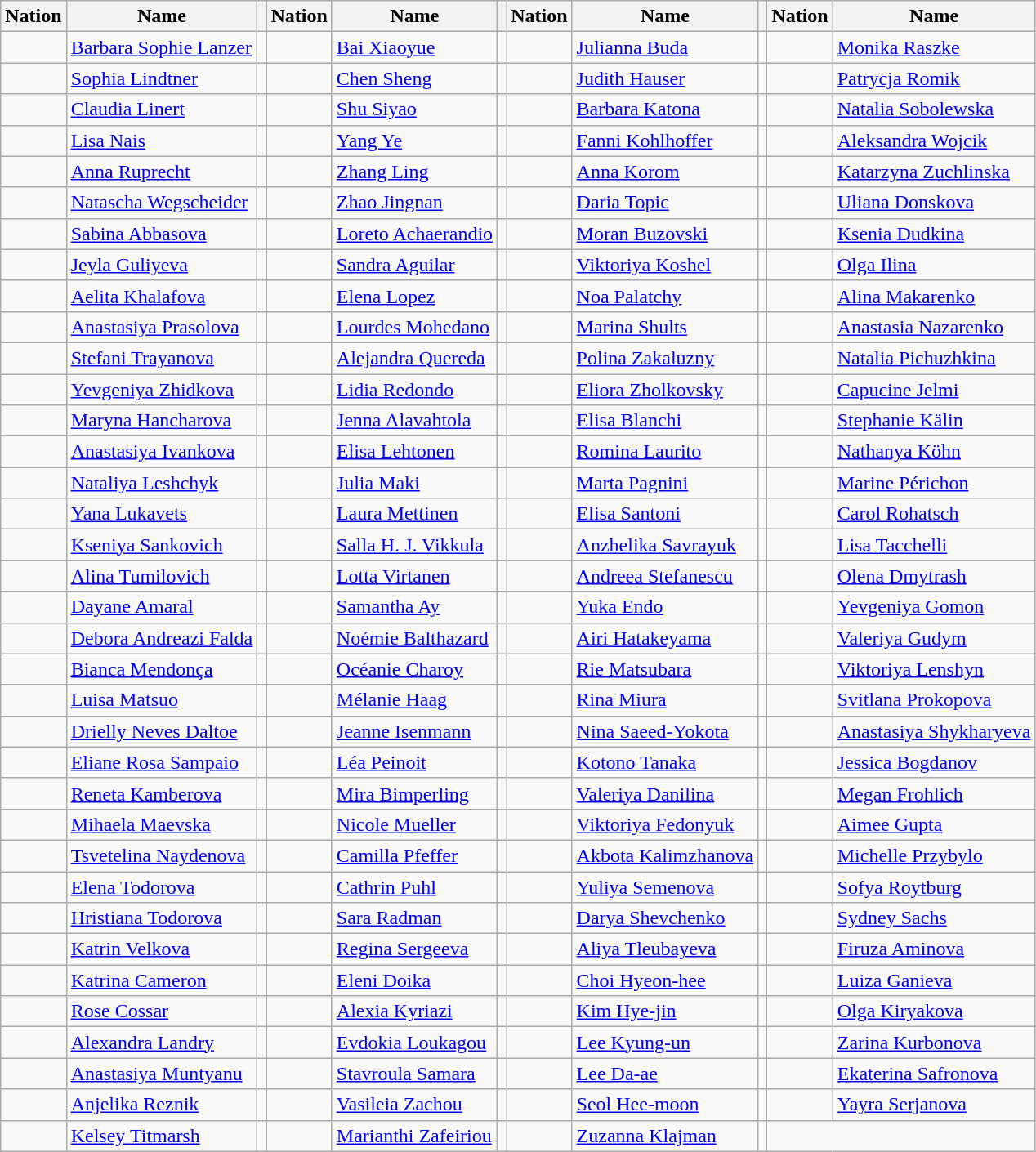<table class="wikitable">
<tr>
<th>Nation</th>
<th>Name</th>
<th></th>
<th>Nation</th>
<th>Name</th>
<th></th>
<th>Nation</th>
<th>Name</th>
<th></th>
<th>Nation</th>
<th>Name</th>
</tr>
<tr>
<td></td>
<td><a href='#'>Barbara Sophie Lanzer</a></td>
<td></td>
<td></td>
<td><a href='#'>Bai Xiaoyue</a></td>
<td></td>
<td></td>
<td><a href='#'>Julianna Buda</a></td>
<td></td>
<td></td>
<td><a href='#'>Monika Raszke</a></td>
</tr>
<tr>
<td></td>
<td><a href='#'>Sophia Lindtner</a></td>
<td></td>
<td></td>
<td><a href='#'>Chen Sheng</a></td>
<td></td>
<td></td>
<td><a href='#'>Judith Hauser</a></td>
<td></td>
<td></td>
<td><a href='#'>Patrycja Romik</a></td>
</tr>
<tr>
<td></td>
<td><a href='#'>Claudia Linert</a></td>
<td></td>
<td></td>
<td><a href='#'>Shu Siyao</a></td>
<td></td>
<td></td>
<td><a href='#'>Barbara Katona</a></td>
<td></td>
<td></td>
<td><a href='#'>Natalia Sobolewska</a></td>
</tr>
<tr>
<td></td>
<td><a href='#'>Lisa Nais</a></td>
<td></td>
<td></td>
<td><a href='#'>Yang Ye</a></td>
<td></td>
<td></td>
<td><a href='#'>Fanni Kohlhoffer</a></td>
<td></td>
<td></td>
<td><a href='#'>Aleksandra Wojcik</a></td>
</tr>
<tr>
<td></td>
<td><a href='#'>Anna Ruprecht</a></td>
<td></td>
<td></td>
<td><a href='#'>Zhang Ling</a></td>
<td></td>
<td></td>
<td><a href='#'>Anna Korom</a></td>
<td></td>
<td></td>
<td><a href='#'>Katarzyna Zuchlinska</a></td>
</tr>
<tr>
<td></td>
<td><a href='#'>Natascha Wegscheider</a></td>
<td></td>
<td></td>
<td><a href='#'>Zhao Jingnan</a></td>
<td></td>
<td></td>
<td><a href='#'>Daria Topic</a></td>
<td></td>
<td></td>
<td><a href='#'>Uliana Donskova</a></td>
</tr>
<tr>
<td></td>
<td><a href='#'>Sabina Abbasova</a></td>
<td></td>
<td></td>
<td><a href='#'>Loreto Achaerandio</a></td>
<td></td>
<td></td>
<td><a href='#'>Moran Buzovski</a></td>
<td></td>
<td></td>
<td><a href='#'>Ksenia Dudkina</a></td>
</tr>
<tr>
<td></td>
<td><a href='#'>Jeyla Guliyeva</a></td>
<td></td>
<td></td>
<td><a href='#'>Sandra Aguilar</a></td>
<td></td>
<td></td>
<td><a href='#'>Viktoriya Koshel</a></td>
<td></td>
<td></td>
<td><a href='#'>Olga Ilina</a></td>
</tr>
<tr>
<td></td>
<td><a href='#'>Aelita Khalafova</a></td>
<td></td>
<td></td>
<td><a href='#'>Elena Lopez</a></td>
<td></td>
<td></td>
<td><a href='#'>Noa Palatchy</a></td>
<td></td>
<td></td>
<td><a href='#'>Alina Makarenko</a></td>
</tr>
<tr>
<td></td>
<td><a href='#'>Anastasiya Prasolova</a></td>
<td></td>
<td></td>
<td><a href='#'>Lourdes Mohedano</a></td>
<td></td>
<td></td>
<td><a href='#'>Marina Shults</a></td>
<td></td>
<td></td>
<td><a href='#'>Anastasia Nazarenko</a></td>
</tr>
<tr>
<td></td>
<td><a href='#'>Stefani Trayanova</a></td>
<td></td>
<td></td>
<td><a href='#'>Alejandra Quereda</a></td>
<td></td>
<td></td>
<td><a href='#'>Polina Zakaluzny</a></td>
<td></td>
<td></td>
<td><a href='#'>Natalia Pichuzhkina</a></td>
</tr>
<tr>
<td></td>
<td><a href='#'>Yevgeniya Zhidkova</a></td>
<td></td>
<td></td>
<td><a href='#'>Lidia Redondo</a></td>
<td></td>
<td></td>
<td><a href='#'>Eliora Zholkovsky</a></td>
<td></td>
<td></td>
<td><a href='#'>Capucine Jelmi</a></td>
</tr>
<tr>
<td></td>
<td><a href='#'>Maryna Hancharova</a></td>
<td></td>
<td></td>
<td><a href='#'>Jenna Alavahtola</a></td>
<td></td>
<td></td>
<td><a href='#'>Elisa Blanchi</a></td>
<td></td>
<td></td>
<td><a href='#'>Stephanie Kälin</a></td>
</tr>
<tr>
<td></td>
<td><a href='#'>Anastasiya Ivankova</a></td>
<td></td>
<td></td>
<td><a href='#'>Elisa Lehtonen</a></td>
<td></td>
<td></td>
<td><a href='#'>Romina Laurito</a></td>
<td></td>
<td></td>
<td><a href='#'>Nathanya Köhn</a></td>
</tr>
<tr>
<td></td>
<td><a href='#'>Nataliya Leshchyk</a></td>
<td></td>
<td></td>
<td><a href='#'>Julia Maki</a></td>
<td></td>
<td></td>
<td><a href='#'>Marta Pagnini</a></td>
<td></td>
<td></td>
<td><a href='#'>Marine Périchon</a></td>
</tr>
<tr>
<td></td>
<td><a href='#'>Yana Lukavets</a></td>
<td></td>
<td></td>
<td><a href='#'>Laura Mettinen</a></td>
<td></td>
<td></td>
<td><a href='#'>Elisa Santoni</a></td>
<td></td>
<td></td>
<td><a href='#'>Carol Rohatsch</a></td>
</tr>
<tr>
<td></td>
<td><a href='#'>Kseniya Sankovich</a></td>
<td></td>
<td></td>
<td><a href='#'>Salla H. J. Vikkula</a></td>
<td></td>
<td></td>
<td><a href='#'>Anzhelika Savrayuk</a></td>
<td></td>
<td></td>
<td><a href='#'>Lisa Tacchelli</a></td>
</tr>
<tr>
<td></td>
<td><a href='#'>Alina Tumilovich</a></td>
<td></td>
<td></td>
<td><a href='#'>Lotta Virtanen</a></td>
<td></td>
<td></td>
<td><a href='#'>Andreea Stefanescu</a></td>
<td></td>
<td></td>
<td><a href='#'>Olena Dmytrash</a></td>
</tr>
<tr>
<td></td>
<td><a href='#'>Dayane Amaral</a></td>
<td></td>
<td></td>
<td><a href='#'>Samantha Ay</a></td>
<td></td>
<td></td>
<td><a href='#'>Yuka Endo</a></td>
<td></td>
<td></td>
<td><a href='#'>Yevgeniya Gomon</a></td>
</tr>
<tr>
<td></td>
<td><a href='#'>Debora Andreazi Falda</a></td>
<td></td>
<td></td>
<td><a href='#'>Noémie Balthazard</a></td>
<td></td>
<td></td>
<td><a href='#'>Airi Hatakeyama</a></td>
<td></td>
<td></td>
<td><a href='#'>Valeriya Gudym</a></td>
</tr>
<tr>
<td></td>
<td><a href='#'>Bianca Mendonça</a></td>
<td></td>
<td></td>
<td><a href='#'>Océanie Charoy</a></td>
<td></td>
<td></td>
<td><a href='#'>Rie Matsubara</a></td>
<td></td>
<td></td>
<td><a href='#'>Viktoriya Lenshyn</a></td>
</tr>
<tr>
<td></td>
<td><a href='#'>Luisa Matsuo</a></td>
<td></td>
<td></td>
<td><a href='#'>Mélanie Haag</a></td>
<td></td>
<td></td>
<td><a href='#'>Rina Miura</a></td>
<td></td>
<td></td>
<td><a href='#'>Svitlana Prokopova</a></td>
</tr>
<tr>
<td></td>
<td><a href='#'>Drielly Neves Daltoe</a></td>
<td></td>
<td></td>
<td><a href='#'>Jeanne Isenmann</a></td>
<td></td>
<td></td>
<td><a href='#'>Nina Saeed-Yokota</a></td>
<td></td>
<td></td>
<td><a href='#'>Anastasiya Shykharyeva</a></td>
</tr>
<tr>
<td></td>
<td><a href='#'>Eliane Rosa Sampaio</a></td>
<td></td>
<td></td>
<td><a href='#'>Léa Peinoit</a></td>
<td></td>
<td></td>
<td><a href='#'>Kotono Tanaka</a></td>
<td></td>
<td></td>
<td><a href='#'>Jessica Bogdanov</a></td>
</tr>
<tr>
<td></td>
<td><a href='#'>Reneta Kamberova</a></td>
<td></td>
<td></td>
<td><a href='#'>Mira Bimperling</a></td>
<td></td>
<td></td>
<td><a href='#'>Valeriya Danilina</a></td>
<td></td>
<td></td>
<td><a href='#'>Megan Frohlich</a></td>
</tr>
<tr>
<td></td>
<td><a href='#'>Mihaela Maevska</a></td>
<td></td>
<td></td>
<td><a href='#'>Nicole Mueller</a></td>
<td></td>
<td></td>
<td><a href='#'>Viktoriya Fedonyuk</a></td>
<td></td>
<td></td>
<td><a href='#'>Aimee Gupta</a></td>
</tr>
<tr>
<td></td>
<td><a href='#'>Tsvetelina Naydenova</a></td>
<td></td>
<td></td>
<td><a href='#'>Camilla Pfeffer</a></td>
<td></td>
<td></td>
<td><a href='#'>Akbota Kalimzhanova</a></td>
<td></td>
<td></td>
<td><a href='#'>Michelle Przybylo</a></td>
</tr>
<tr>
<td></td>
<td><a href='#'>Elena Todorova</a></td>
<td></td>
<td></td>
<td><a href='#'>Cathrin Puhl</a></td>
<td></td>
<td></td>
<td><a href='#'>Yuliya Semenova</a></td>
<td></td>
<td></td>
<td><a href='#'>Sofya Roytburg</a></td>
</tr>
<tr>
<td></td>
<td><a href='#'>Hristiana Todorova</a></td>
<td></td>
<td></td>
<td><a href='#'>Sara Radman</a></td>
<td></td>
<td></td>
<td><a href='#'>Darya Shevchenko</a></td>
<td></td>
<td></td>
<td><a href='#'>Sydney Sachs</a></td>
</tr>
<tr>
<td></td>
<td><a href='#'>Katrin Velkova</a></td>
<td></td>
<td></td>
<td><a href='#'>Regina Sergeeva</a></td>
<td></td>
<td></td>
<td><a href='#'>Aliya Tleubayeva</a></td>
<td></td>
<td></td>
<td><a href='#'>Firuza Aminova</a></td>
</tr>
<tr>
<td></td>
<td><a href='#'>Katrina Cameron</a></td>
<td></td>
<td></td>
<td><a href='#'>Eleni Doika</a></td>
<td></td>
<td></td>
<td><a href='#'>Choi Hyeon-hee</a></td>
<td></td>
<td></td>
<td><a href='#'>Luiza Ganieva</a></td>
</tr>
<tr>
<td></td>
<td><a href='#'>Rose Cossar</a></td>
<td></td>
<td></td>
<td><a href='#'>Alexia Kyriazi</a></td>
<td></td>
<td></td>
<td><a href='#'>Kim Hye-jin</a></td>
<td></td>
<td></td>
<td><a href='#'>Olga Kiryakova</a></td>
</tr>
<tr>
<td></td>
<td><a href='#'>Alexandra Landry</a></td>
<td></td>
<td></td>
<td><a href='#'>Evdokia Loukagou</a></td>
<td></td>
<td></td>
<td><a href='#'>Lee Kyung-un</a></td>
<td></td>
<td></td>
<td><a href='#'>Zarina Kurbonova</a></td>
</tr>
<tr>
<td></td>
<td><a href='#'>Anastasiya Muntyanu</a></td>
<td></td>
<td></td>
<td><a href='#'>Stavroula Samara</a></td>
<td></td>
<td></td>
<td><a href='#'>Lee Da-ae</a></td>
<td></td>
<td></td>
<td><a href='#'>Ekaterina Safronova</a></td>
</tr>
<tr>
<td></td>
<td><a href='#'>Anjelika Reznik</a></td>
<td></td>
<td></td>
<td><a href='#'>Vasileia Zachou</a></td>
<td></td>
<td></td>
<td><a href='#'>Seol Hee-moon</a></td>
<td></td>
<td></td>
<td><a href='#'>Yayra Serjanova</a></td>
</tr>
<tr>
<td></td>
<td><a href='#'>Kelsey Titmarsh</a></td>
<td></td>
<td></td>
<td><a href='#'>Marianthi Zafeiriou</a></td>
<td></td>
<td></td>
<td><a href='#'>Zuzanna Klajman</a></td>
<td></td>
</tr>
</table>
